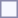<table style="border:1px solid #8888aa; background-color:#f7f8ff; padding:5px; font-size:95%; margin: 0px 12px 12px 0px;">
</table>
